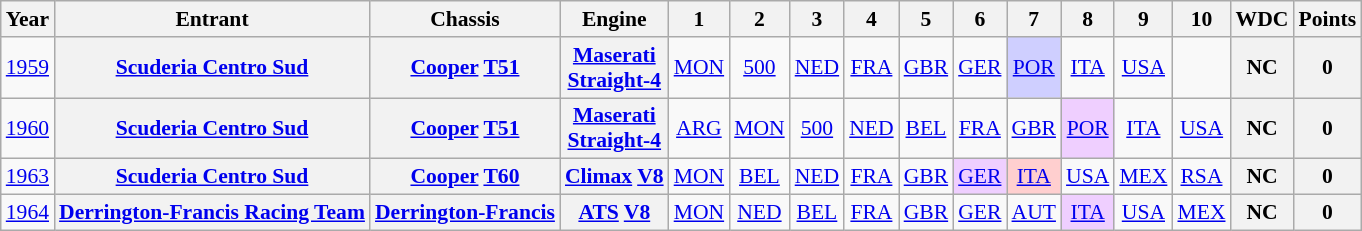<table class="wikitable" style="text-align:center; font-size:90%">
<tr>
<th>Year</th>
<th>Entrant</th>
<th>Chassis</th>
<th>Engine</th>
<th>1</th>
<th>2</th>
<th>3</th>
<th>4</th>
<th>5</th>
<th>6</th>
<th>7</th>
<th>8</th>
<th>9</th>
<th>10</th>
<th>WDC</th>
<th>Points</th>
</tr>
<tr>
<td><a href='#'>1959</a></td>
<th><a href='#'>Scuderia Centro Sud</a></th>
<th><a href='#'>Cooper</a> <a href='#'>T51</a></th>
<th><a href='#'>Maserati</a><br><a href='#'>Straight-4</a></th>
<td><a href='#'>MON</a></td>
<td><a href='#'>500</a></td>
<td><a href='#'>NED</a></td>
<td><a href='#'>FRA</a></td>
<td><a href='#'>GBR</a></td>
<td><a href='#'>GER</a></td>
<td style="background:#CFCFFF;"><a href='#'>POR</a><br></td>
<td><a href='#'>ITA</a></td>
<td><a href='#'>USA</a></td>
<td></td>
<th>NC</th>
<th>0</th>
</tr>
<tr>
<td><a href='#'>1960</a></td>
<th><a href='#'>Scuderia Centro Sud</a></th>
<th><a href='#'>Cooper</a> <a href='#'>T51</a></th>
<th><a href='#'>Maserati</a><br><a href='#'>Straight-4</a></th>
<td><a href='#'>ARG</a></td>
<td><a href='#'>MON</a></td>
<td><a href='#'>500</a></td>
<td><a href='#'>NED</a></td>
<td><a href='#'>BEL</a></td>
<td><a href='#'>FRA</a></td>
<td><a href='#'>GBR</a></td>
<td style="background:#EFCFFF;"><a href='#'>POR</a><br></td>
<td><a href='#'>ITA</a></td>
<td><a href='#'>USA</a></td>
<th>NC</th>
<th>0</th>
</tr>
<tr>
<td><a href='#'>1963</a></td>
<th><a href='#'>Scuderia Centro Sud</a></th>
<th><a href='#'>Cooper</a> <a href='#'>T60</a></th>
<th><a href='#'>Climax</a> <a href='#'>V8</a></th>
<td><a href='#'>MON</a></td>
<td><a href='#'>BEL</a></td>
<td><a href='#'>NED</a></td>
<td><a href='#'>FRA</a></td>
<td><a href='#'>GBR</a></td>
<td style="background:#EFCFFF;"><a href='#'>GER</a><br></td>
<td style="background:#FFCFCF"><a href='#'>ITA</a><br></td>
<td><a href='#'>USA</a></td>
<td><a href='#'>MEX</a></td>
<td><a href='#'>RSA</a></td>
<th>NC</th>
<th>0</th>
</tr>
<tr>
<td><a href='#'>1964</a></td>
<th><a href='#'>Derrington-Francis Racing Team</a></th>
<th><a href='#'>Derrington-Francis</a></th>
<th><a href='#'>ATS</a> <a href='#'>V8</a></th>
<td><a href='#'>MON</a></td>
<td><a href='#'>NED</a></td>
<td><a href='#'>BEL</a></td>
<td><a href='#'>FRA</a></td>
<td><a href='#'>GBR</a></td>
<td><a href='#'>GER</a></td>
<td><a href='#'>AUT</a></td>
<td style="background:#EFCFFF;"><a href='#'>ITA</a><br></td>
<td><a href='#'>USA</a></td>
<td><a href='#'>MEX</a></td>
<th>NC</th>
<th>0</th>
</tr>
</table>
